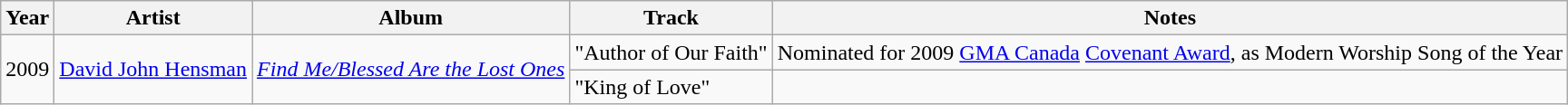<table class="wikitable">
<tr>
<th>Year</th>
<th>Artist</th>
<th>Album</th>
<th>Track</th>
<th>Notes</th>
</tr>
<tr>
<td rowspan="2">2009</td>
<td rowspan="2"><a href='#'>David John Hensman</a></td>
<td rowspan="2"><em><a href='#'>Find Me/Blessed Are the Lost Ones</a></em></td>
<td align="left">"Author of Our Faith"</td>
<td align="left">Nominated for 2009 <a href='#'>GMA Canada</a> <a href='#'>Covenant Award</a>, as Modern Worship Song of the Year</td>
</tr>
<tr>
<td align="left">"King of Love"</td>
<td align="left"></td>
</tr>
</table>
